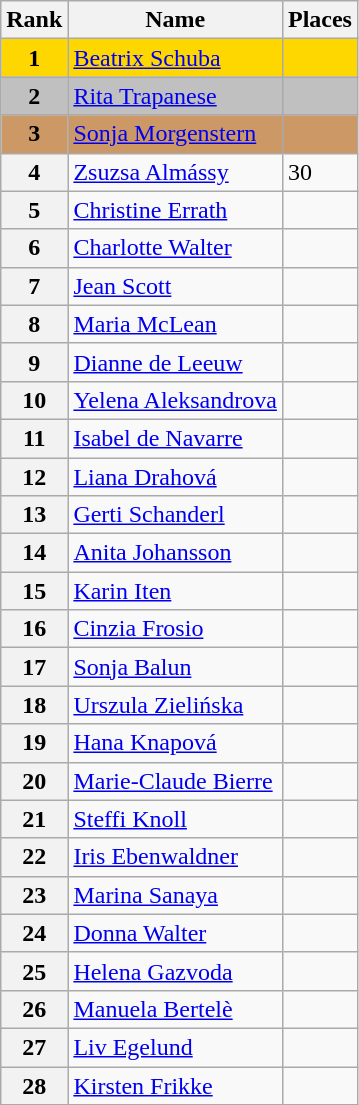<table class="wikitable">
<tr>
<th>Rank</th>
<th>Name</th>
<th>Places</th>
</tr>
<tr bgcolor="gold">
<td align="center"><strong>1</strong></td>
<td> <a href='#'>Beatrix Schuba</a></td>
<td></td>
</tr>
<tr bgcolor="silver">
<td align="center"><strong>2</strong></td>
<td> <a href='#'>Rita Trapanese</a></td>
<td></td>
</tr>
<tr bgcolor="cc9966">
<td align="center"><strong>3</strong></td>
<td> <a href='#'>Sonja Morgenstern</a></td>
<td></td>
</tr>
<tr>
<th>4</th>
<td> <a href='#'>Zsuzsa Almássy</a></td>
<td>30</td>
</tr>
<tr>
<th>5</th>
<td> <a href='#'>Christine Errath</a></td>
<td></td>
</tr>
<tr>
<th>6</th>
<td> <a href='#'>Charlotte Walter</a></td>
<td></td>
</tr>
<tr>
<th>7</th>
<td> <a href='#'>Jean Scott</a></td>
<td></td>
</tr>
<tr>
<th>8</th>
<td> <a href='#'>Maria McLean</a></td>
<td></td>
</tr>
<tr>
<th>9</th>
<td> <a href='#'>Dianne de Leeuw</a></td>
<td></td>
</tr>
<tr>
<th>10</th>
<td> <a href='#'>Yelena Aleksandrova</a></td>
<td></td>
</tr>
<tr>
<th>11</th>
<td> <a href='#'>Isabel de Navarre</a></td>
<td></td>
</tr>
<tr>
<th>12</th>
<td> <a href='#'>Liana Drahová</a></td>
<td></td>
</tr>
<tr>
<th>13</th>
<td> <a href='#'>Gerti Schanderl</a></td>
<td></td>
</tr>
<tr>
<th>14</th>
<td> <a href='#'>Anita Johansson</a></td>
<td></td>
</tr>
<tr>
<th>15</th>
<td> <a href='#'>Karin Iten</a></td>
<td></td>
</tr>
<tr>
<th>16</th>
<td> <a href='#'>Cinzia Frosio</a></td>
<td></td>
</tr>
<tr>
<th>17</th>
<td> <a href='#'>Sonja Balun</a></td>
<td></td>
</tr>
<tr>
<th>18</th>
<td> <a href='#'>Urszula Zielińska</a></td>
<td></td>
</tr>
<tr>
<th>19</th>
<td> <a href='#'>Hana Knapová</a></td>
<td></td>
</tr>
<tr>
<th>20</th>
<td> <a href='#'>Marie-Claude Bierre</a></td>
<td></td>
</tr>
<tr>
<th>21</th>
<td> <a href='#'>Steffi Knoll</a></td>
<td></td>
</tr>
<tr>
<th>22</th>
<td> <a href='#'>Iris Ebenwaldner</a></td>
<td></td>
</tr>
<tr>
<th>23</th>
<td> <a href='#'>Marina Sanaya</a></td>
<td></td>
</tr>
<tr>
<th>24</th>
<td> <a href='#'>Donna Walter</a></td>
<td></td>
</tr>
<tr>
<th>25</th>
<td> <a href='#'>Helena Gazvoda</a></td>
<td></td>
</tr>
<tr>
<th>26</th>
<td> <a href='#'>Manuela Bertelè</a></td>
<td></td>
</tr>
<tr>
<th>27</th>
<td> <a href='#'>Liv Egelund</a></td>
<td></td>
</tr>
<tr>
<th>28</th>
<td> <a href='#'>Kirsten Frikke</a></td>
<td></td>
</tr>
</table>
